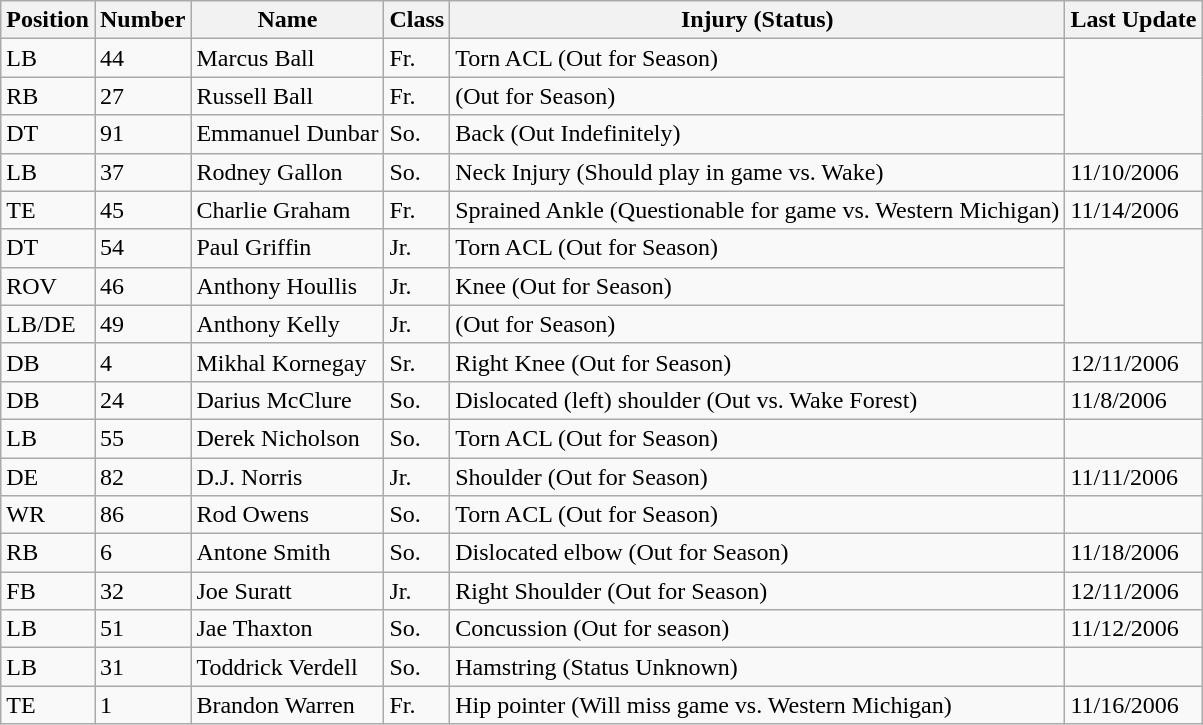<table class="wikitable">
<tr>
<th><strong>Position</strong></th>
<th><strong>Number</strong></th>
<th><strong>Name</strong></th>
<th><strong>Class</strong></th>
<th><strong>Injury (Status)</strong></th>
<th><strong>Last Update</strong></th>
</tr>
<tr>
<td>LB</td>
<td>44</td>
<td>Marcus Ball</td>
<td>Fr.</td>
<td>Torn ACL (Out for Season)</td>
</tr>
<tr>
<td>RB</td>
<td>27</td>
<td>Russell Ball</td>
<td>Fr.</td>
<td>(Out for Season)</td>
</tr>
<tr>
<td>DT</td>
<td>91</td>
<td>Emmanuel Dunbar</td>
<td>So.</td>
<td>Back (Out Indefinitely)</td>
</tr>
<tr>
<td>LB</td>
<td>37</td>
<td>Rodney Gallon</td>
<td>So.</td>
<td>Neck Injury (Should play in game vs. Wake)</td>
<td>11/10/2006</td>
</tr>
<tr>
<td>TE</td>
<td>45</td>
<td>Charlie Graham</td>
<td>Fr.</td>
<td>Sprained Ankle (Questionable for game vs. Western Michigan)</td>
<td>11/14/2006</td>
</tr>
<tr>
<td>DT</td>
<td>54</td>
<td>Paul Griffin</td>
<td>Jr.</td>
<td>Torn ACL (Out for Season)</td>
</tr>
<tr>
<td>ROV</td>
<td>46</td>
<td>Anthony Houllis</td>
<td>Jr.</td>
<td>Knee (Out for Season)</td>
</tr>
<tr>
<td>LB/DE</td>
<td>49</td>
<td>Anthony Kelly</td>
<td>Jr.</td>
<td>(Out for Season)</td>
</tr>
<tr>
<td>DB</td>
<td>4</td>
<td>Mikhal Kornegay</td>
<td>Sr.</td>
<td>Right Knee (Out for Season)</td>
<td>12/11/2006</td>
</tr>
<tr>
<td>DB</td>
<td>24</td>
<td>Darius McClure</td>
<td>So.</td>
<td>Dislocated (left) shoulder (Out vs. Wake Forest)</td>
<td>11/8/2006</td>
</tr>
<tr>
<td>LB</td>
<td>55</td>
<td>Derek Nicholson</td>
<td>So.</td>
<td>Torn ACL (Out for Season)</td>
</tr>
<tr>
<td>DE</td>
<td>82</td>
<td>D.J. Norris</td>
<td>Jr.</td>
<td>Shoulder (Out for Season)</td>
<td>11/11/2006</td>
</tr>
<tr>
<td>WR</td>
<td>86</td>
<td>Rod Owens</td>
<td>So.</td>
<td>Torn ACL (Out for Season)</td>
</tr>
<tr>
<td>RB</td>
<td>6</td>
<td>Antone Smith</td>
<td>So.</td>
<td>Dislocated elbow (Out for Season)</td>
<td>11/18/2006</td>
</tr>
<tr>
<td>FB</td>
<td>32</td>
<td>Joe Suratt</td>
<td>Jr.</td>
<td>Right Shoulder (Out for Season)</td>
<td>12/11/2006</td>
</tr>
<tr>
<td>LB</td>
<td>51</td>
<td>Jae Thaxton</td>
<td>So.</td>
<td>Concussion (Out for season)</td>
<td>11/12/2006</td>
</tr>
<tr>
<td>LB</td>
<td>31</td>
<td>Toddrick Verdell</td>
<td>So.</td>
<td>Hamstring (Status Unknown)</td>
</tr>
<tr>
<td>TE</td>
<td>1</td>
<td>Brandon Warren</td>
<td>Fr.</td>
<td>Hip pointer (Will miss game vs. Western Michigan)</td>
<td>11/16/2006</td>
</tr>
</table>
